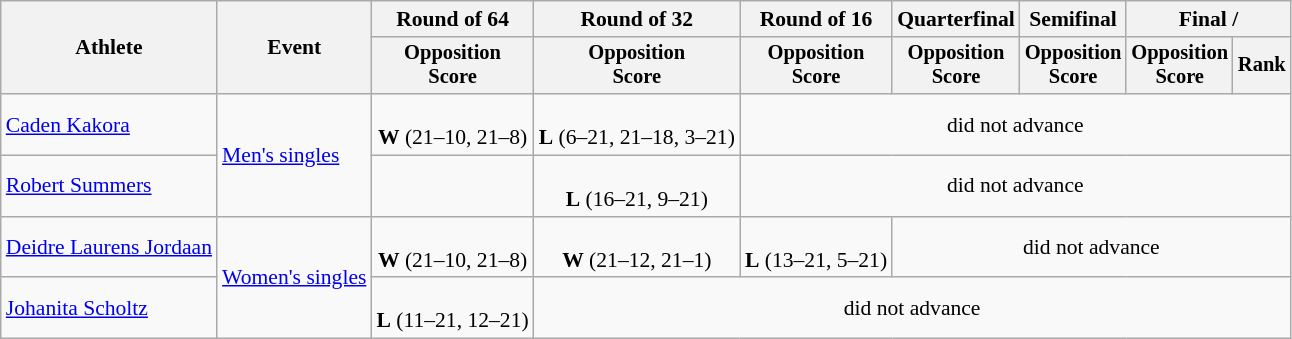<table class=wikitable style="font-size:90%">
<tr>
<th rowspan=2>Athlete</th>
<th rowspan=2>Event</th>
<th>Round of 64</th>
<th>Round of 32</th>
<th>Round of 16</th>
<th>Quarterfinal</th>
<th>Semifinal</th>
<th colspan=2>Final / </th>
</tr>
<tr style="font-size:95%">
<th>Opposition<br>Score</th>
<th>Opposition<br>Score</th>
<th>Opposition<br>Score</th>
<th>Opposition<br>Score</th>
<th>Opposition<br>Score</th>
<th>Opposition<br>Score</th>
<th>Rank</th>
</tr>
<tr align=center>
<td align=left><a href='#'>Caden Kakora</a></td>
<td align=left rowspan=2><a href='#'>Men's singles</a></td>
<td><br><strong>W</strong> (21–10, 21–8)</td>
<td><br><strong>L</strong> (6–21, 21–18, 3–21)</td>
<td colspan="5">did not advance</td>
</tr>
<tr align=center>
<td align=left><a href='#'>Robert Summers</a></td>
<td></td>
<td><br><strong>L</strong> (16–21, 9–21)</td>
<td colspan="5">did not advance</td>
</tr>
<tr align=center>
<td align=left><a href='#'>Deidre Laurens Jordaan</a></td>
<td align=left rowspan=2><a href='#'>Women's singles</a></td>
<td><br><strong>W</strong> (21–10, 21–8)</td>
<td><br><strong>W</strong> (21–12, 21–1)</td>
<td><br><strong>L</strong> (13–21, 5–21)</td>
<td colspan="4">did not advance</td>
</tr>
<tr align=center>
<td align=left><a href='#'>Johanita Scholtz</a></td>
<td><br><strong>L</strong> (11–21, 12–21)</td>
<td colspan="6">did not advance</td>
</tr>
</table>
